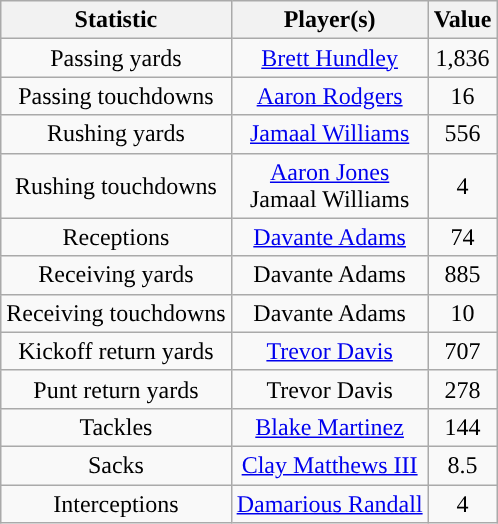<table class="wikitable" style="background:#fdo;text-align:center">
<tr>
<th>Statistic</th>
<th>Player(s)</th>
<th>Value</th>
</tr>
<tr>
<td>Passing yards</td>
<td><a href='#'>Brett Hundley</a></td>
<td>1,836</td>
</tr>
<tr>
<td>Passing touchdowns</td>
<td><a href='#'>Aaron Rodgers</a></td>
<td>16</td>
</tr>
<tr>
<td>Rushing yards</td>
<td><a href='#'>Jamaal Williams</a></td>
<td>556</td>
</tr>
<tr>
<td>Rushing touchdowns</td>
<td><a href='#'>Aaron Jones</a><br>Jamaal Williams</td>
<td>4</td>
</tr>
<tr>
<td>Receptions</td>
<td><a href='#'>Davante Adams</a></td>
<td>74</td>
</tr>
<tr>
<td>Receiving yards</td>
<td>Davante Adams</td>
<td>885</td>
</tr>
<tr>
<td>Receiving touchdowns</td>
<td>Davante Adams</td>
<td>10</td>
</tr>
<tr>
<td>Kickoff return yards</td>
<td><a href='#'>Trevor Davis</a></td>
<td>707</td>
</tr>
<tr>
<td>Punt return yards</td>
<td>Trevor Davis</td>
<td>278</td>
</tr>
<tr>
<td>Tackles</td>
<td><a href='#'>Blake Martinez</a></td>
<td>144</td>
</tr>
<tr>
<td>Sacks</td>
<td><a href='#'>Clay Matthews III</a></td>
<td>8.5</td>
</tr>
<tr>
<td>Interceptions</td>
<td><a href='#'>Damarious Randall</a></td>
<td>4</td>
</tr>
</table>
